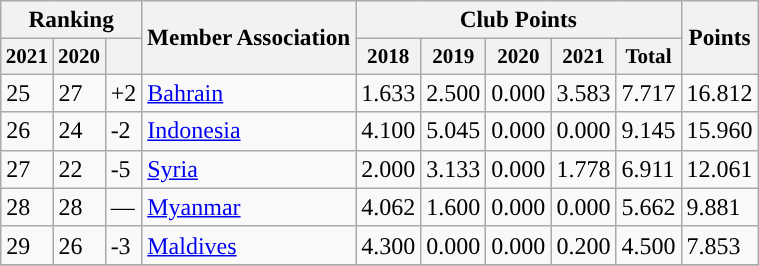<table class = "wikitable sortable">
<tr style="font-size: 97%">
<th colspan="3">Ranking</th>
<th rowspan="2">Member Association</th>
<th colspan="5">Club Points</th>
<th rowspan="2">Points</th>
</tr>
<tr style="font-size: 88%">
<th>2021</th>
<th>2020</th>
<th data-sort-type="number"></th>
<th>2018</th>
<th>2019</th>
<th>2020</th>
<th>2021</th>
<th>Total</th>
</tr>
<tr>
<td>25</td>
<td>27</td>
<td> +2</td>
<td align=left> <a href='#'>Bahrain</a></td>
<td>1.633</td>
<td>2.500</td>
<td>0.000</td>
<td>3.583</td>
<td>7.717</td>
<td>16.812</td>
</tr>
<tr>
<td>26</td>
<td>24</td>
<td> -2</td>
<td align=left> <a href='#'>Indonesia</a></td>
<td>4.100</td>
<td>5.045</td>
<td>0.000</td>
<td>0.000</td>
<td>9.145</td>
<td>15.960</td>
</tr>
<tr>
<td>27</td>
<td>22</td>
<td> -5</td>
<td align=left> <a href='#'>Syria</a></td>
<td>2.000</td>
<td>3.133</td>
<td>0.000</td>
<td>1.778</td>
<td>6.911</td>
<td>12.061</td>
</tr>
<tr>
<td>28</td>
<td>28</td>
<td> —</td>
<td align=left> <a href='#'>Myanmar</a></td>
<td>4.062</td>
<td>1.600</td>
<td>0.000</td>
<td>0.000</td>
<td>5.662</td>
<td>9.881</td>
</tr>
<tr>
<td>29</td>
<td>26</td>
<td> -3</td>
<td align=left> <a href='#'>Maldives</a></td>
<td>4.300</td>
<td>0.000</td>
<td>0.000</td>
<td>0.200</td>
<td>4.500</td>
<td>7.853</td>
</tr>
<tr>
</tr>
</table>
